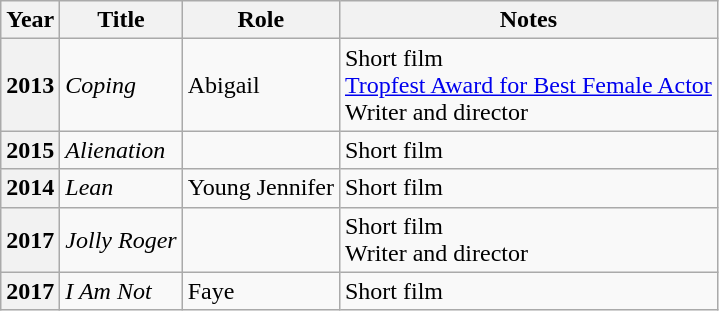<table class="wikitable sortable plainrowheaders">
<tr>
<th scope="col">Year</th>
<th scope="col">Title</th>
<th scope="col">Role</th>
<th scope="col" class="unsortable">Notes</th>
</tr>
<tr>
<th scope="row">2013</th>
<td><em>Coping</em></td>
<td>Abigail</td>
<td>Short film<br><a href='#'>Tropfest Award for Best Female Actor</a><br>Writer and director</td>
</tr>
<tr>
<th scope="row">2015</th>
<td><em>Alienation</em></td>
<td></td>
<td>Short film</td>
</tr>
<tr>
<th scope="row">2014</th>
<td><em>Lean</em></td>
<td>Young Jennifer</td>
<td>Short film</td>
</tr>
<tr>
<th scope="row">2017</th>
<td><em>Jolly Roger</em></td>
<td></td>
<td>Short film<br>Writer and director</td>
</tr>
<tr>
<th scope="row">2017</th>
<td><em>I Am Not</em></td>
<td>Faye</td>
<td>Short film</td>
</tr>
</table>
